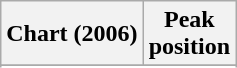<table class="wikitable">
<tr>
<th align="left">Chart (2006)</th>
<th align="center">Peak<br>position</th>
</tr>
<tr>
</tr>
<tr>
</tr>
<tr>
</tr>
</table>
